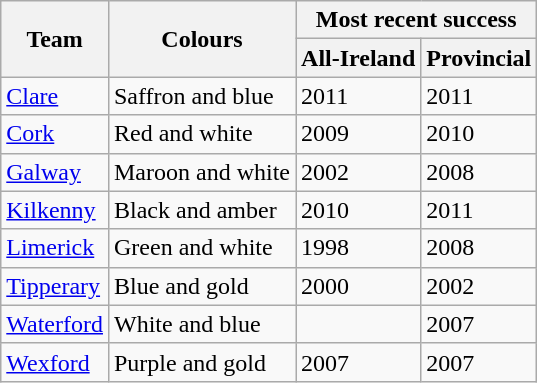<table class="wikitable">
<tr>
<th rowspan="2">Team</th>
<th rowspan="2">Colours</th>
<th colspan="3">Most recent success</th>
</tr>
<tr>
<th>All-Ireland</th>
<th>Provincial</th>
</tr>
<tr>
<td><a href='#'>Clare</a></td>
<td>Saffron and blue</td>
<td>2011</td>
<td>2011</td>
</tr>
<tr>
<td><a href='#'>Cork</a></td>
<td>Red and white</td>
<td>2009</td>
<td>2010</td>
</tr>
<tr>
<td><a href='#'>Galway</a></td>
<td>Maroon and white</td>
<td>2002</td>
<td>2008</td>
</tr>
<tr>
<td><a href='#'>Kilkenny</a></td>
<td>Black and amber</td>
<td>2010</td>
<td>2011</td>
</tr>
<tr>
<td><a href='#'>Limerick</a></td>
<td>Green and white</td>
<td>1998</td>
<td>2008</td>
</tr>
<tr>
<td><a href='#'>Tipperary</a></td>
<td>Blue and gold</td>
<td>2000</td>
<td>2002</td>
</tr>
<tr>
<td><a href='#'>Waterford</a></td>
<td>White and blue</td>
<td></td>
<td>2007</td>
</tr>
<tr>
<td><a href='#'>Wexford</a></td>
<td>Purple and gold</td>
<td>2007</td>
<td>2007</td>
</tr>
</table>
